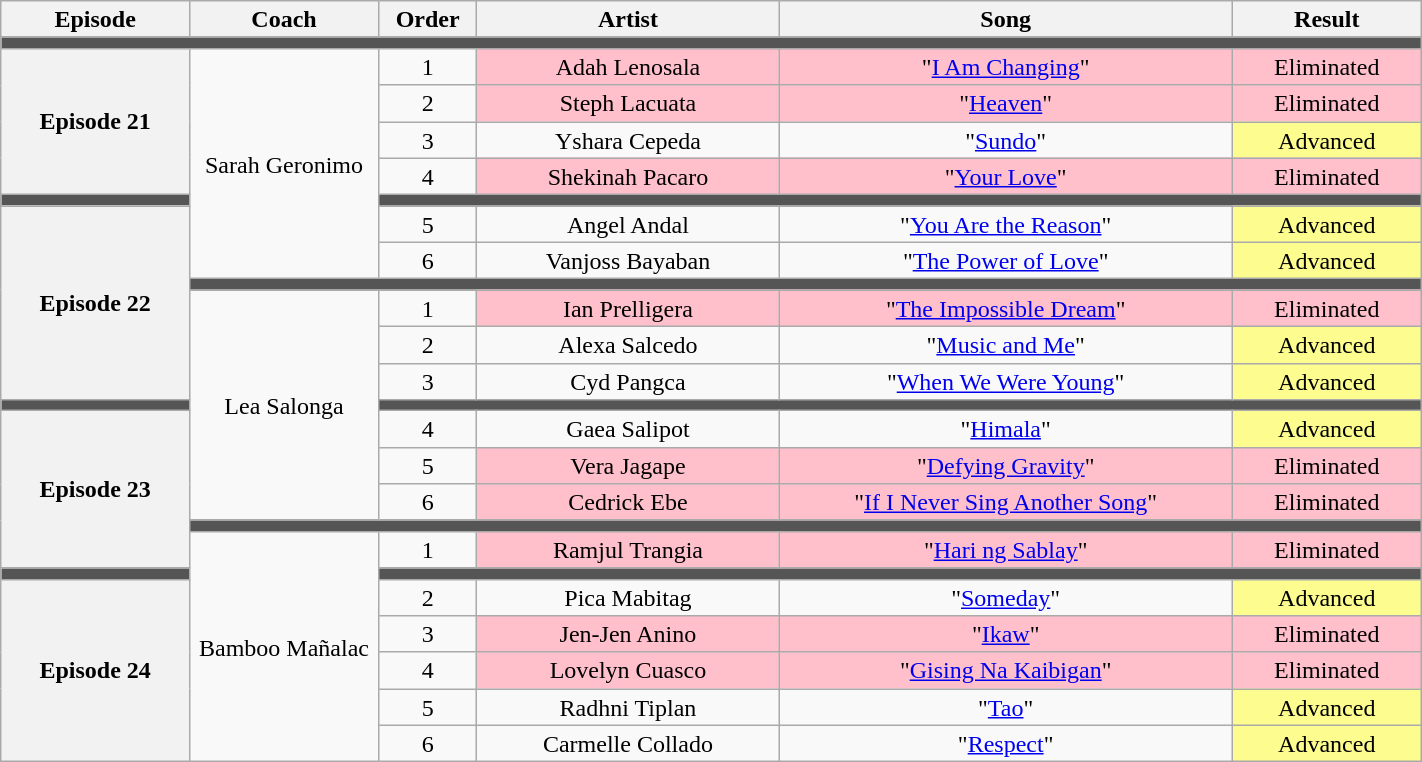<table class="wikitable" style="text-align:center; line-height:17px; font-size:100%; width:75%;">
<tr>
<th width="10%">Episode</th>
<th width="10%">Coach</th>
<th width="05%">Order</th>
<th width="16%">Artist</th>
<th width="24%">Song</th>
<th width="10%">Result</th>
</tr>
<tr>
<th colspan="6" style="background:#555;"></th>
</tr>
<tr>
<th rowspan="4">Episode 21 <small></small></th>
<td rowspan="7">Sarah Geronimo</td>
<td>1</td>
<td style="background:pink;">Adah Lenosala</td>
<td style="background:pink;">"<a href='#'>I Am Changing</a>"</td>
<td style="background:pink;">Eliminated</td>
</tr>
<tr>
<td>2</td>
<td style="background:pink;">Steph Lacuata</td>
<td style="background:pink;">"<a href='#'>Heaven</a>"</td>
<td style="background:pink;">Eliminated</td>
</tr>
<tr>
<td>3</td>
<td>Yshara Cepeda</td>
<td>"<a href='#'>Sundo</a>"</td>
<td style="background:#fdfc8f;">Advanced</td>
</tr>
<tr>
<td>4</td>
<td style="background:pink;">Shekinah Pacaro</td>
<td style="background:pink;">"<a href='#'>Your Love</a>"</td>
<td style="background:pink;">Eliminated</td>
</tr>
<tr>
<td style="background:#555;"></td>
<td colspan="4" style="background:#555;"></td>
</tr>
<tr>
<th rowspan="6">Episode 22 <small></small></th>
<td>5</td>
<td>Angel Andal</td>
<td>"<a href='#'>You Are the Reason</a>"</td>
<td style="background:#fdfc8f;">Advanced</td>
</tr>
<tr>
<td>6</td>
<td>Vanjoss Bayaban</td>
<td>"<a href='#'>The Power of Love</a>"</td>
<td style="background:#fdfc8f";>Advanced</td>
</tr>
<tr>
<th colspan="5" style="background:#555;"></th>
</tr>
<tr>
<td rowspan="7">Lea Salonga</td>
<td>1</td>
<td style="background:pink;">Ian Prelligera</td>
<td style="background:pink;">"<a href='#'>The Impossible Dream</a>"</td>
<td style="background:pink;">Eliminated</td>
</tr>
<tr>
<td>2</td>
<td>Alexa Salcedo</td>
<td>"<a href='#'>Music and Me</a>"</td>
<td style="background:#fdfc8f;">Advanced</td>
</tr>
<tr>
<td>3</td>
<td>Cyd Pangca</td>
<td>"<a href='#'>When We Were Young</a>"</td>
<td style="background:#fdfc8f;">Advanced</td>
</tr>
<tr>
<td style="background:#555;"></td>
<td colspan="4" style="background:#555;"></td>
</tr>
<tr>
<th rowspan="5">Episode 23 <small></small></th>
<td>4</td>
<td>Gaea Salipot</td>
<td>"<a href='#'>Himala</a>"</td>
<td style="background:#fdfc8f;">Advanced</td>
</tr>
<tr>
<td>5</td>
<td style="background:pink;">Vera Jagape</td>
<td style="background:pink;">"<a href='#'>Defying Gravity</a>"</td>
<td style="background:pink;">Eliminated</td>
</tr>
<tr>
<td>6</td>
<td style="background:pink;">Cedrick Ebe</td>
<td style="background:pink;">"<a href='#'>If I Never Sing Another Song</a>"</td>
<td style="background:pink;">Eliminated</td>
</tr>
<tr>
<td colspan="5" style="background:#555;"></td>
</tr>
<tr>
<td rowspan="7">Bamboo Mañalac</td>
<td>1</td>
<td style="background:pink;">Ramjul Trangia</td>
<td style="background:pink;">"<a href='#'>Hari ng Sablay</a>"</td>
<td style="background:pink;">Eliminated</td>
</tr>
<tr>
<td style="background:#555;"></td>
<td colspan="4" style="background:#555;"></td>
</tr>
<tr>
<th rowspan="5">Episode 24 <small></small></th>
<td>2</td>
<td>Pica Mabitag</td>
<td>"<a href='#'>Someday</a>"</td>
<td style="background:#fdfc8f;">Advanced</td>
</tr>
<tr>
<td>3</td>
<td style="background:pink;">Jen-Jen Anino</td>
<td style="background:pink;">"<a href='#'>Ikaw</a>"</td>
<td style="background:pink;">Eliminated</td>
</tr>
<tr>
<td>4</td>
<td style="background:pink;">Lovelyn Cuasco</td>
<td style="background:pink;">"<a href='#'>Gising Na Kaibigan</a>"</td>
<td style="background:pink;">Eliminated</td>
</tr>
<tr>
<td>5</td>
<td>Radhni Tiplan</td>
<td>"<a href='#'>Tao</a>"</td>
<td style="background:#fdfc8f;">Advanced</td>
</tr>
<tr>
<td>6</td>
<td>Carmelle Collado</td>
<td>"<a href='#'>Respect</a>"</td>
<td style="background:#fdfc8f;">Advanced</td>
</tr>
</table>
